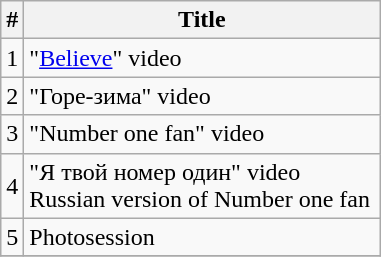<table class="wikitable">
<tr>
<th align="center">#</th>
<th align="center" width="230">Title</th>
</tr>
<tr>
<td>1</td>
<td>"<a href='#'>Believe</a>" video</td>
</tr>
<tr>
<td>2</td>
<td>"Горе-зима" video</td>
</tr>
<tr>
<td>3</td>
<td>"Number one fan" video</td>
</tr>
<tr>
<td>4</td>
<td>"Я твой номер один" video<br>Russian version of Number one fan</td>
</tr>
<tr>
<td>5</td>
<td>Photosession</td>
</tr>
<tr>
</tr>
</table>
